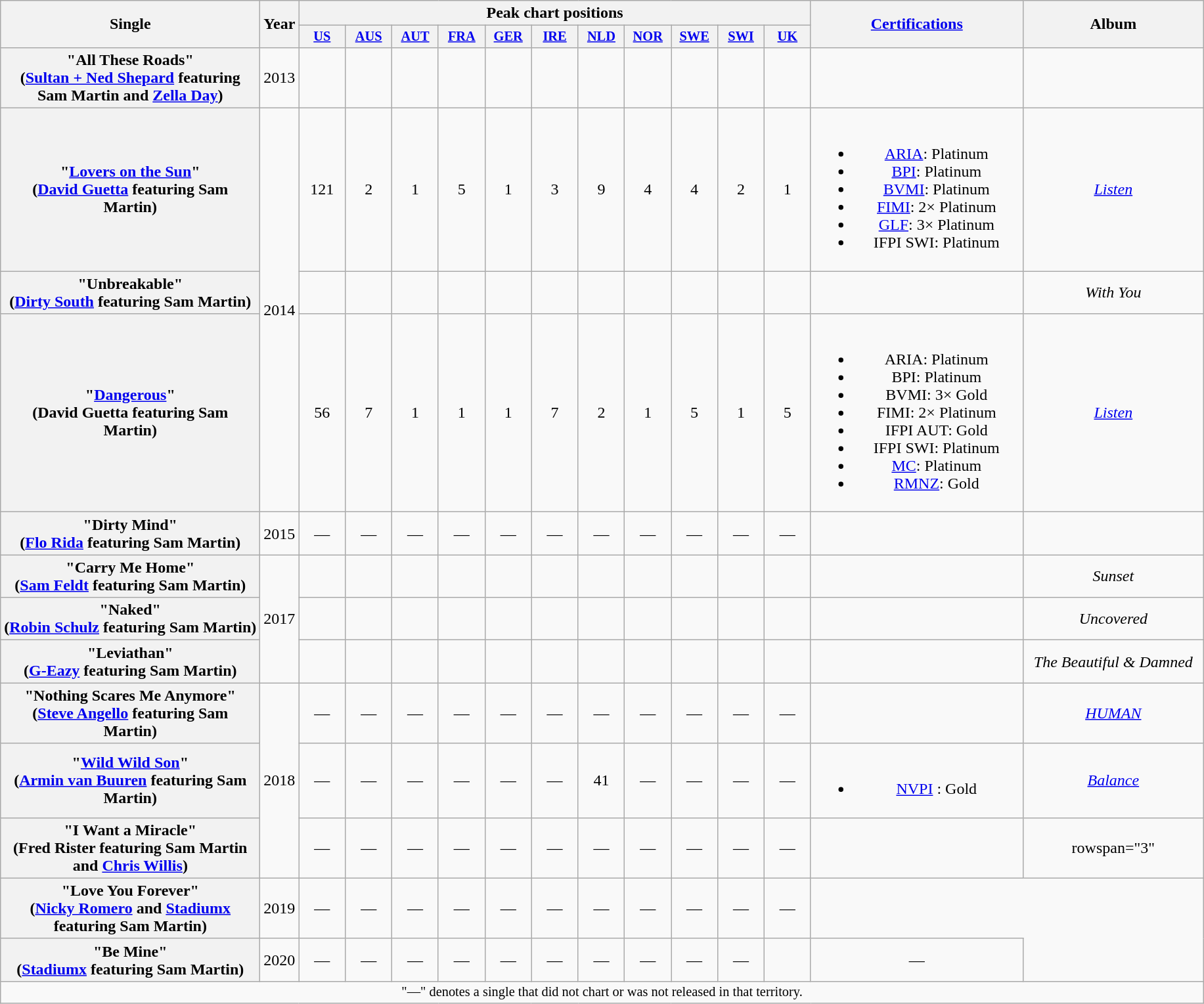<table class="wikitable plainrowheaders" style="text-align:center;">
<tr>
<th scope="col" rowspan="2" style="width:16em;">Single</th>
<th scope="col" rowspan="2" style="width:1em;">Year</th>
<th scope="col" colspan="11">Peak chart positions</th>
<th scope="col" rowspan="2" style="width:13em;"><a href='#'>Certifications</a></th>
<th scope="col" rowspan="2" style="width:11em;">Album</th>
</tr>
<tr>
<th scope="col" style="width:3em;font-size:85%;"><a href='#'>US</a><br></th>
<th scope="col" style="width:3em;font-size:85%;"><a href='#'>AUS</a><br></th>
<th scope="col" style="width:3em;font-size:85%;"><a href='#'>AUT</a><br></th>
<th scope="col" style="width:3em;font-size:85%;"><a href='#'>FRA</a><br></th>
<th scope="col" style="width:3em;font-size:85%;"><a href='#'>GER</a><br></th>
<th scope="col" style="width:3em;font-size:85%;"><a href='#'>IRE</a><br></th>
<th scope="col" style="width:3em;font-size:85%;"><a href='#'>NLD</a><br></th>
<th scope="col" style="width:3em;font-size:85%;"><a href='#'>NOR</a><br></th>
<th scope="col" style="width:3em;font-size:85%;"><a href='#'>SWE</a><br></th>
<th scope="col" style="width:3em;font-size:85%;"><a href='#'>SWI</a><br></th>
<th scope="col" style="width:3em;font-size:85%;"><a href='#'>UK</a><br></th>
</tr>
<tr>
<th scope="row">"All These Roads"<br><span>(<a href='#'>Sultan + Ned Shepard</a> featuring Sam Martin and <a href='#'>Zella Day</a>)</span></th>
<td>2013</td>
<td></td>
<td></td>
<td></td>
<td></td>
<td></td>
<td></td>
<td></td>
<td></td>
<td></td>
<td></td>
<td></td>
<td></td>
<td></td>
</tr>
<tr>
<th scope="row">"<a href='#'>Lovers on the Sun</a>"<br><span>(<a href='#'>David Guetta</a> featuring Sam Martin)</span></th>
<td rowspan="3">2014</td>
<td>121</td>
<td>2</td>
<td>1</td>
<td>5</td>
<td>1</td>
<td>3</td>
<td>9</td>
<td>4</td>
<td>4</td>
<td>2</td>
<td>1</td>
<td><br><ul><li><a href='#'>ARIA</a>: Platinum</li><li><a href='#'>BPI</a>: Platinum</li><li><a href='#'>BVMI</a>: Platinum</li><li><a href='#'>FIMI</a>: 2× Platinum</li><li><a href='#'>GLF</a>: 3× Platinum</li><li>IFPI SWI: Platinum</li></ul></td>
<td><em><a href='#'>Listen</a></em></td>
</tr>
<tr>
<th scope="row">"Unbreakable"<br><span>(<a href='#'>Dirty South</a> featuring Sam Martin)</span></th>
<td></td>
<td></td>
<td></td>
<td></td>
<td></td>
<td></td>
<td></td>
<td></td>
<td></td>
<td></td>
<td></td>
<td></td>
<td><em>With You</em></td>
</tr>
<tr>
<th scope="row">"<a href='#'>Dangerous</a>"<br><span>(David Guetta featuring Sam Martin)</span></th>
<td>56</td>
<td>7</td>
<td>1</td>
<td>1</td>
<td>1</td>
<td>7</td>
<td>2</td>
<td>1</td>
<td>5</td>
<td>1</td>
<td>5</td>
<td><br><ul><li>ARIA: Platinum</li><li>BPI: Platinum</li><li>BVMI: 3× Gold</li><li>FIMI: 2× Platinum</li><li>IFPI AUT: Gold</li><li>IFPI SWI: Platinum</li><li><a href='#'>MC</a>: Platinum</li><li><a href='#'>RMNZ</a>: Gold</li></ul></td>
<td><em><a href='#'>Listen</a></em></td>
</tr>
<tr>
<th scope="row">"Dirty Mind"<br><span>(<a href='#'>Flo Rida</a> featuring Sam Martin)</span></th>
<td>2015</td>
<td>—</td>
<td>—</td>
<td>—</td>
<td>—</td>
<td>—</td>
<td>—</td>
<td>—</td>
<td>—</td>
<td>—</td>
<td>—</td>
<td>—</td>
<td></td>
<td></td>
</tr>
<tr>
<th scope="row">"Carry Me Home"<br><span>(<a href='#'>Sam Feldt</a> featuring Sam Martin)</span></th>
<td rowspan="3">2017</td>
<td></td>
<td></td>
<td></td>
<td></td>
<td></td>
<td></td>
<td></td>
<td></td>
<td></td>
<td></td>
<td></td>
<td></td>
<td><em>Sunset</em></td>
</tr>
<tr>
<th scope="row">"Naked"<br><span>(<a href='#'>Robin Schulz</a> featuring Sam Martin)</span></th>
<td></td>
<td></td>
<td></td>
<td></td>
<td></td>
<td></td>
<td></td>
<td></td>
<td></td>
<td></td>
<td></td>
<td></td>
<td><em>Uncovered</em></td>
</tr>
<tr>
<th scope="row">"Leviathan"<br><span>(<a href='#'>G-Eazy</a> featuring Sam Martin)</span></th>
<td></td>
<td></td>
<td></td>
<td></td>
<td></td>
<td></td>
<td></td>
<td></td>
<td></td>
<td></td>
<td></td>
<td></td>
<td><em>The Beautiful & Damned</em></td>
</tr>
<tr>
<th scope="row">"Nothing Scares Me Anymore"<br><span>(<a href='#'>Steve Angello</a> featuring Sam Martin)</span></th>
<td rowspan="3">2018</td>
<td>—</td>
<td>—</td>
<td>—</td>
<td>—</td>
<td>—</td>
<td>—</td>
<td>—</td>
<td>—</td>
<td>—</td>
<td>—</td>
<td>—</td>
<td></td>
<td><em><a href='#'>HUMAN</a></em></td>
</tr>
<tr>
<th scope="row">"<a href='#'>Wild Wild Son</a>"<br><span>(<a href='#'>Armin van Buuren</a> featuring Sam Martin)</span></th>
<td>—</td>
<td>—</td>
<td>—</td>
<td>—</td>
<td>—</td>
<td>—</td>
<td>41</td>
<td>—</td>
<td>—</td>
<td>—</td>
<td>—</td>
<td><br><ul><li><a href='#'>NVPI</a> : Gold</li></ul></td>
<td><em><a href='#'>Balance</a></em></td>
</tr>
<tr>
<th scope="row">"I Want a Miracle"<br><span>(Fred Rister featuring Sam Martin and <a href='#'>Chris Willis</a>)</span></th>
<td>—</td>
<td>—</td>
<td>—</td>
<td>—</td>
<td>—</td>
<td>—</td>
<td>—</td>
<td>—</td>
<td>—</td>
<td>—</td>
<td>—</td>
<td></td>
<td>rowspan="3" </td>
</tr>
<tr>
<th scope="row">"Love You Forever"<br><span>(<a href='#'>Nicky Romero</a> and <a href='#'>Stadiumx</a> featuring Sam Martin)</span></th>
<td>2019</td>
<td>—</td>
<td>—</td>
<td>—</td>
<td>—</td>
<td>—</td>
<td>—</td>
<td>—</td>
<td>—</td>
<td>—</td>
<td>—</td>
<td>—</td>
</tr>
<tr>
<th scope="row">"Be Mine"<br><span>(<a href='#'>Stadiumx</a> featuring Sam Martin)</span></th>
<td>2020</td>
<td>—</td>
<td>—</td>
<td>—</td>
<td>—</td>
<td>—</td>
<td>—</td>
<td>—</td>
<td>—</td>
<td>—</td>
<td>—</td>
<td></td>
<td>—</td>
</tr>
<tr>
<td colspan="18" style="font-size:85%">"—" denotes a single that did not chart or was not released in that territory.</td>
</tr>
</table>
